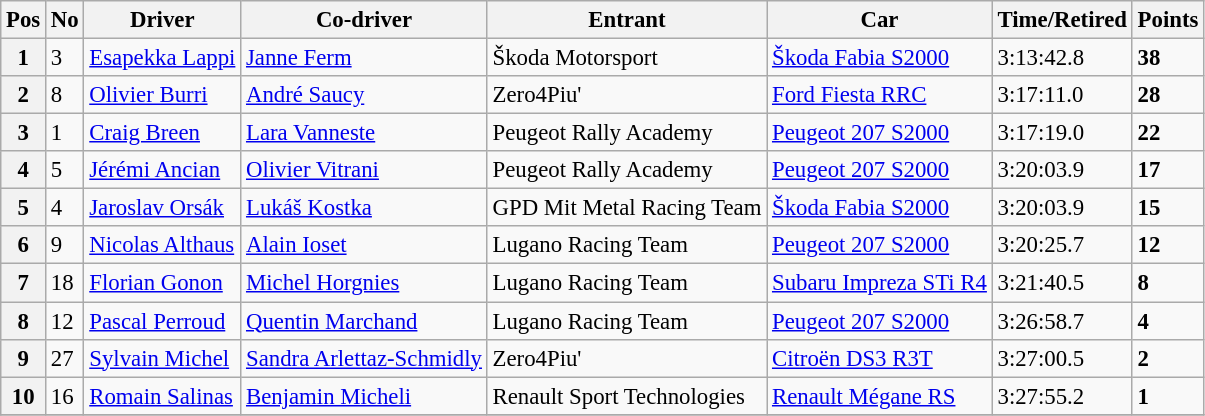<table class="wikitable sortable" style="font-size: 95%">
<tr>
<th>Pos</th>
<th>No</th>
<th>Driver</th>
<th>Co-driver</th>
<th>Entrant</th>
<th>Car</th>
<th>Time/Retired</th>
<th>Points</th>
</tr>
<tr>
<th>1</th>
<td>3</td>
<td> <a href='#'>Esapekka Lappi</a></td>
<td> <a href='#'>Janne Ferm</a></td>
<td>Škoda Motorsport</td>
<td><a href='#'>Škoda Fabia S2000</a></td>
<td>3:13:42.8</td>
<td><strong>38</strong></td>
</tr>
<tr>
<th>2</th>
<td>8</td>
<td> <a href='#'>Olivier Burri</a></td>
<td> <a href='#'>André Saucy</a></td>
<td>Zero4Piu'</td>
<td><a href='#'>Ford Fiesta RRC</a></td>
<td>3:17:11.0</td>
<td><strong>28</strong></td>
</tr>
<tr>
<th>3</th>
<td>1</td>
<td> <a href='#'>Craig Breen</a></td>
<td> <a href='#'>Lara Vanneste</a></td>
<td>Peugeot Rally Academy</td>
<td><a href='#'>Peugeot 207 S2000</a></td>
<td>3:17:19.0</td>
<td><strong>22</strong></td>
</tr>
<tr>
<th>4</th>
<td>5</td>
<td> <a href='#'>Jérémi Ancian</a></td>
<td> <a href='#'>Olivier Vitrani</a></td>
<td>Peugeot Rally Academy</td>
<td><a href='#'>Peugeot 207 S2000</a></td>
<td>3:20:03.9</td>
<td><strong>17</strong></td>
</tr>
<tr>
<th>5</th>
<td>4</td>
<td> <a href='#'>Jaroslav Orsák</a></td>
<td> <a href='#'>Lukáš Kostka</a></td>
<td>GPD Mit Metal Racing Team</td>
<td><a href='#'>Škoda Fabia S2000</a></td>
<td>3:20:03.9</td>
<td><strong>15</strong></td>
</tr>
<tr>
<th>6</th>
<td>9</td>
<td> <a href='#'>Nicolas Althaus</a></td>
<td> <a href='#'>Alain Ioset</a></td>
<td>Lugano Racing Team</td>
<td><a href='#'>Peugeot 207 S2000</a></td>
<td>3:20:25.7</td>
<td><strong>12</strong></td>
</tr>
<tr>
<th>7</th>
<td>18</td>
<td> <a href='#'>Florian Gonon</a></td>
<td> <a href='#'>Michel Horgnies</a></td>
<td>Lugano Racing Team</td>
<td><a href='#'>Subaru Impreza STi R4</a></td>
<td>3:21:40.5</td>
<td><strong>8</strong></td>
</tr>
<tr>
<th>8</th>
<td>12</td>
<td> <a href='#'>Pascal Perroud</a></td>
<td> <a href='#'>Quentin Marchand</a></td>
<td>Lugano Racing Team</td>
<td><a href='#'>Peugeot 207 S2000</a></td>
<td>3:26:58.7</td>
<td><strong>4</strong></td>
</tr>
<tr>
<th>9</th>
<td>27</td>
<td> <a href='#'>Sylvain Michel</a></td>
<td> <a href='#'>Sandra Arlettaz-Schmidly</a></td>
<td>Zero4Piu'</td>
<td><a href='#'>Citroën DS3 R3T</a></td>
<td>3:27:00.5</td>
<td><strong>2</strong></td>
</tr>
<tr>
<th>10</th>
<td>16</td>
<td> <a href='#'>Romain Salinas</a></td>
<td> <a href='#'>Benjamin Micheli</a></td>
<td>Renault Sport Technologies</td>
<td><a href='#'>Renault Mégane RS</a></td>
<td>3:27:55.2</td>
<td><strong>1</strong></td>
</tr>
<tr>
</tr>
</table>
